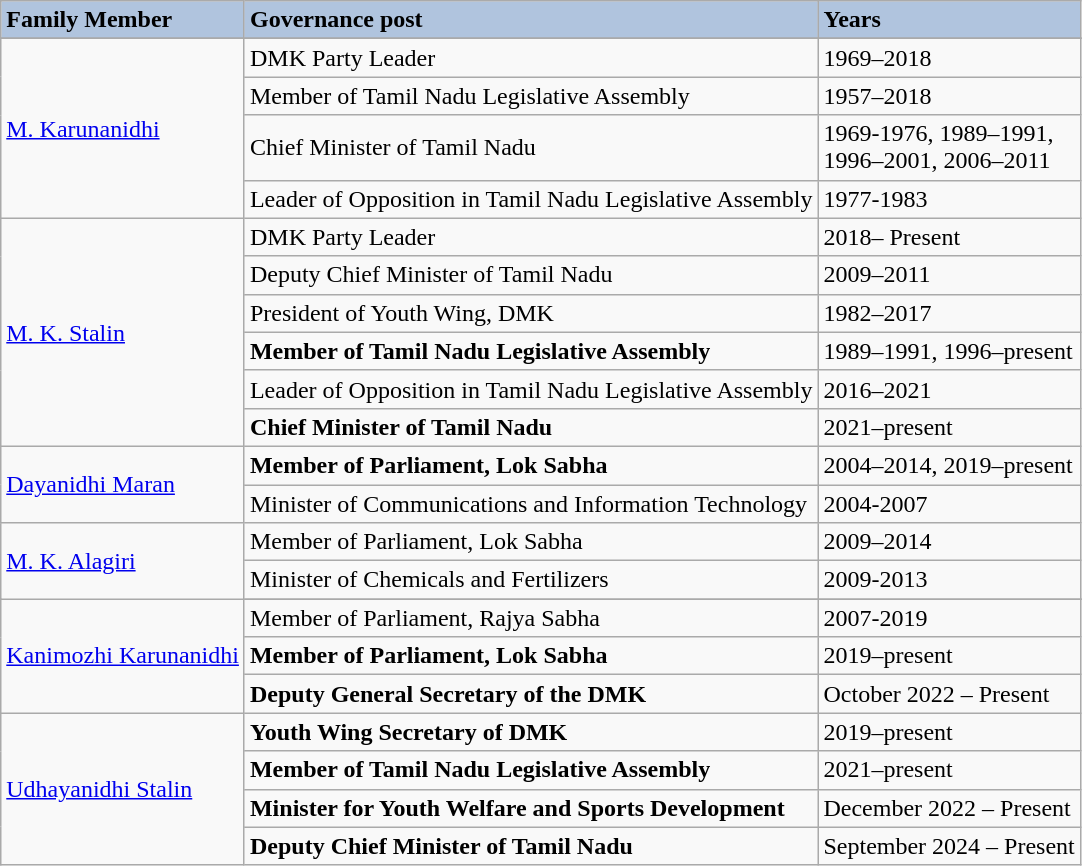<table class="wikitable sortable">
<tr style="background: LightSteelBlue;">
<td><strong>Family Member</strong></td>
<td><strong>Governance post</strong></td>
<td><strong>Years</strong></td>
</tr>
<tr style="background:#CCCCC">
</tr>
<tr align ="center">
</tr>
<tr>
<td rowspan="4"><a href='#'>M. Karunanidhi</a></td>
<td>DMK Party Leader</td>
<td>1969–2018</td>
</tr>
<tr>
<td>Member of Tamil Nadu Legislative Assembly</td>
<td>1957–2018</td>
</tr>
<tr>
<td>Chief Minister of Tamil Nadu</td>
<td>1969-1976, 1989–1991,<br>1996–2001, 2006–2011</td>
</tr>
<tr>
<td>Leader of Opposition in Tamil Nadu Legislative Assembly</td>
<td>1977-1983</td>
</tr>
<tr>
<td rowspan="6"><a href='#'>M. K. Stalin</a></td>
<td>DMK Party Leader</td>
<td>2018– Present</td>
</tr>
<tr>
<td>Deputy Chief Minister of Tamil Nadu</td>
<td>2009–2011</td>
</tr>
<tr>
<td>President of Youth Wing, DMK</td>
<td>1982–2017</td>
</tr>
<tr>
<td><strong>Member of Tamil Nadu Legislative Assembly</strong></td>
<td>1989–1991, 1996–present</td>
</tr>
<tr>
<td>Leader of Opposition in Tamil Nadu Legislative Assembly</td>
<td>2016–2021</td>
</tr>
<tr>
<td><strong>Chief Minister of Tamil Nadu</strong></td>
<td>2021–present</td>
</tr>
<tr>
<td rowspan="2"><a href='#'>Dayanidhi Maran</a></td>
<td><strong>Member of Parliament, Lok Sabha</strong></td>
<td>2004–2014, 2019–present</td>
</tr>
<tr>
<td>Minister of Communications and Information Technology</td>
<td>2004-2007</td>
</tr>
<tr>
<td rowspan="2"><a href='#'>M. K. Alagiri</a></td>
<td>Member of Parliament, Lok Sabha</td>
<td>2009–2014</td>
</tr>
<tr>
<td>Minister of Chemicals and Fertilizers</td>
<td>2009-2013</td>
</tr>
<tr>
<td rowspan="4"><a href='#'>Kanimozhi Karunanidhi</a></td>
</tr>
<tr>
<td>Member of Parliament, Rajya Sabha</td>
<td>2007-2019</td>
</tr>
<tr>
<td><strong>Member of Parliament, Lok Sabha</strong></td>
<td>2019–present</td>
</tr>
<tr>
<td><strong>Deputy General Secretary of the DMK</strong></td>
<td>October 2022 – Present</td>
</tr>
<tr>
<td rowspan="4"><a href='#'>Udhayanidhi Stalin</a></td>
<td><strong>Youth Wing Secretary of DMK</strong></td>
<td>2019–present</td>
</tr>
<tr>
<td><strong>Member of Tamil Nadu Legislative Assembly</strong></td>
<td>2021–present</td>
</tr>
<tr>
<td><strong>Minister for Youth Welfare and Sports Development</strong></td>
<td>December 2022 – Present</td>
</tr>
<tr>
<td><strong>Deputy Chief Minister of Tamil Nadu</strong></td>
<td>September 2024 – Present</td>
</tr>
</table>
